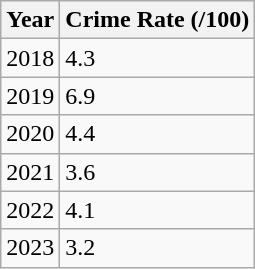<table class="wikitable">
<tr>
<th>Year</th>
<th>Crime Rate (/100)</th>
</tr>
<tr>
<td>2018</td>
<td>4.3</td>
</tr>
<tr>
<td>2019</td>
<td>6.9</td>
</tr>
<tr>
<td>2020</td>
<td>4.4</td>
</tr>
<tr>
<td>2021</td>
<td>3.6</td>
</tr>
<tr>
<td>2022</td>
<td>4.1</td>
</tr>
<tr>
<td>2023</td>
<td>3.2</td>
</tr>
</table>
